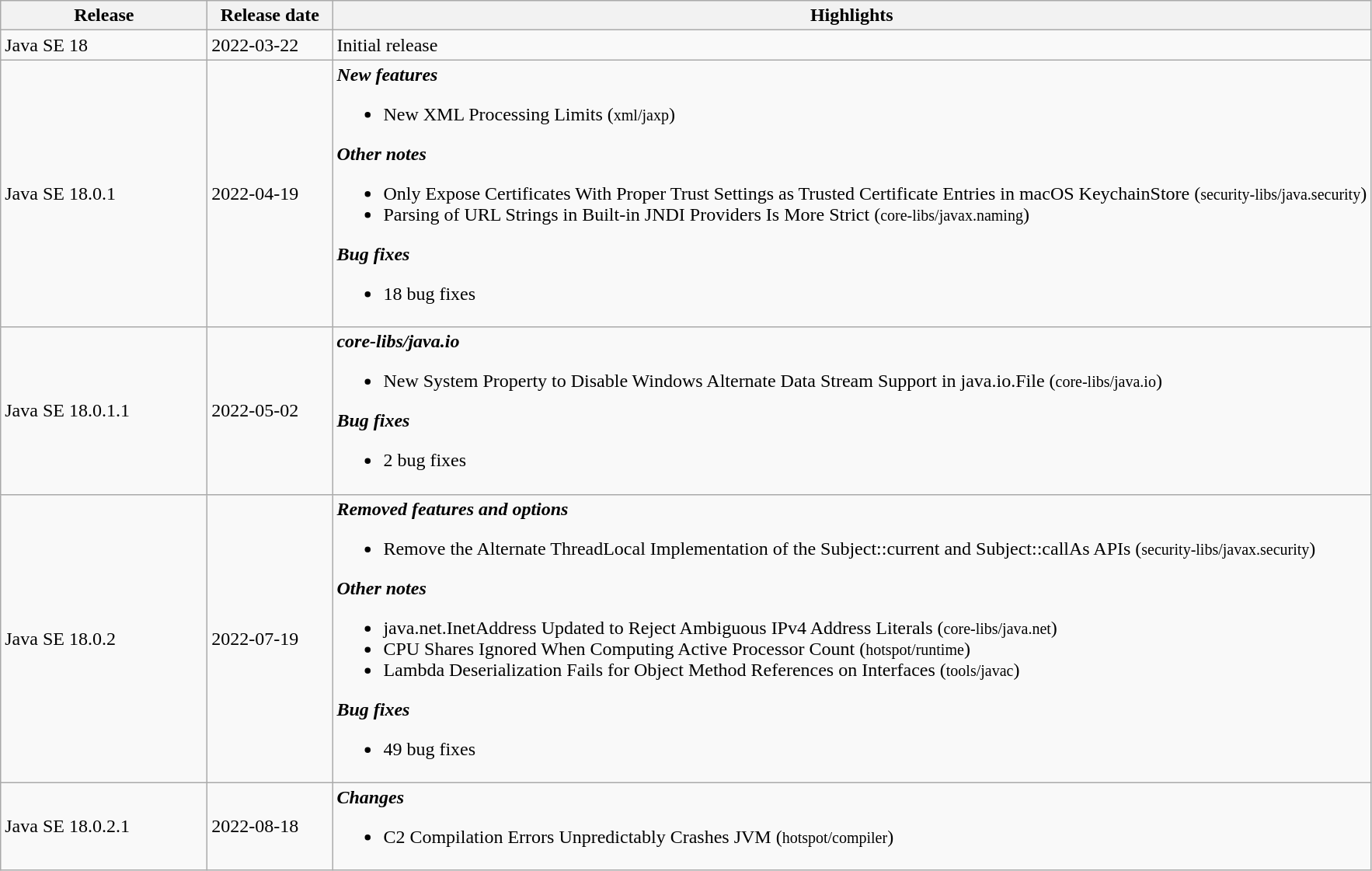<table class="wikitable mw-collapsible mw-collapsed">
<tr>
<th width=170>Release</th>
<th width=100>Release date</th>
<th>Highlights</th>
</tr>
<tr>
<td>Java SE 18</td>
<td>2022-03-22</td>
<td>Initial release</td>
</tr>
<tr>
<td>Java SE 18.0.1</td>
<td>2022-04-19</td>
<td><strong><em>New features</em></strong><br><ul><li>New XML Processing Limits (<small>xml/jaxp</small>)</li></ul><strong><em>Other notes</em></strong><ul><li>Only Expose Certificates With Proper Trust Settings as Trusted Certificate Entries in macOS KeychainStore (<small>security-libs/java.security</small>)</li><li>Parsing of URL Strings in Built-in JNDI Providers Is More Strict (<small>core-libs/javax.naming</small>)</li></ul><strong><em>Bug fixes</em></strong><ul><li>18 bug fixes</li></ul></td>
</tr>
<tr>
<td>Java SE 18.0.1.1</td>
<td>2022-05-02</td>
<td><strong><em>core-libs/java.io</em></strong><br><ul><li>New System Property to Disable Windows Alternate Data Stream Support in java.io.File (<small>core-libs/java.io</small>)</li></ul><strong><em>Bug fixes</em></strong><ul><li>2 bug fixes</li></ul></td>
</tr>
<tr>
<td>Java SE 18.0.2</td>
<td>2022-07-19</td>
<td><strong><em>Removed features and options</em></strong><br><ul><li>Remove the Alternate ThreadLocal Implementation of the Subject::current and Subject::callAs APIs (<small>security-libs/javax.security</small>)</li></ul><strong><em>Other notes</em></strong><ul><li>java.net.InetAddress Updated to Reject Ambiguous IPv4 Address Literals (<small>core-libs/java.net</small>)</li><li>CPU Shares Ignored When Computing Active Processor Count (<small>hotspot/runtime</small>)</li><li>Lambda Deserialization Fails for Object Method References on Interfaces (<small>tools/javac</small>)</li></ul><strong><em>Bug fixes</em></strong><ul><li>49 bug fixes</li></ul></td>
</tr>
<tr>
<td>Java SE 18.0.2.1</td>
<td>2022-08-18</td>
<td><strong><em>Changes</em></strong><br><ul><li>C2 Compilation Errors Unpredictably Crashes JVM (<small>hotspot/compiler</small>)</li></ul></td>
</tr>
</table>
